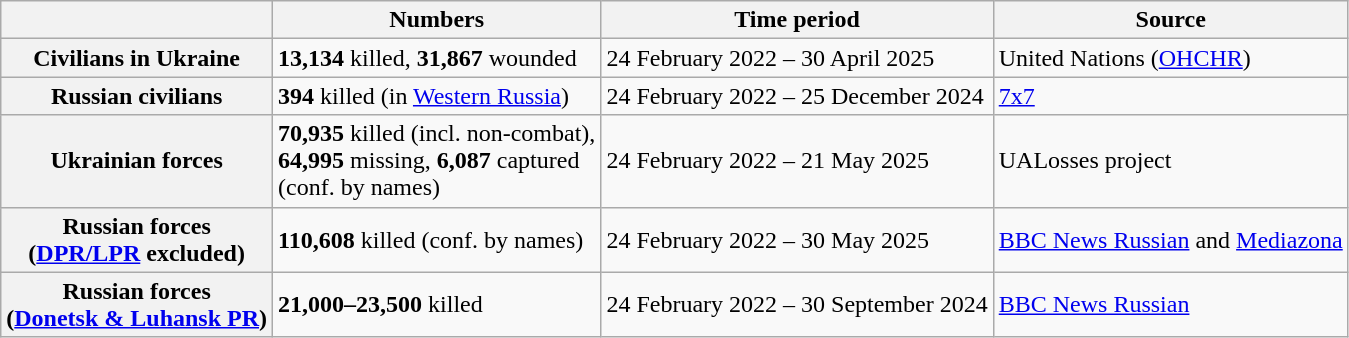<table class="wikitable plainrowheaders">
<tr>
<th scope="col"></th>
<th scope="col">Numbers</th>
<th scope="col">Time period</th>
<th scope="col">Source</th>
</tr>
<tr>
<th scope="row"><strong>Civilians in Ukraine</strong></th>
<td><strong>13,134</strong> killed, <strong>31,867</strong> wounded</td>
<td>24 February 2022 – 30 April 2025</td>
<td>United Nations (<a href='#'>OHCHR</a>)</td>
</tr>
<tr>
<th scope="row"><strong>Russian civilians</strong></th>
<td><strong>394</strong> killed (in <a href='#'>Western Russia</a>)</td>
<td>24 February 2022 – 25 December 2024</td>
<td><a href='#'>7x7</a></td>
</tr>
<tr>
<th scope="row"><strong>Ukrainian forces</strong></th>
<td><strong>70,935</strong> killed (incl. non-combat),<br><strong>64,995</strong> missing, <strong>6,087</strong> captured<br>(conf. by names)</td>
<td>24 February 2022 – 21 May 2025</td>
<td>UALosses project</td>
</tr>
<tr>
<th scope="row"><strong>Russian forces</strong><br>(<a href='#'>DPR/LPR</a> excluded)</th>
<td><strong>110,608</strong> killed (conf. by names)</td>
<td>24 February 2022 – 30 May 2025</td>
<td><a href='#'>BBC News Russian</a> and <a href='#'>Mediazona</a></td>
</tr>
<tr>
<th scope="row"><strong>Russian forces</strong><br>(<a href='#'>Donetsk & Luhansk PR</a>)</th>
<td><strong>21,000–23,500</strong> killed</td>
<td>24 February 2022 – 30 September 2024</td>
<td><a href='#'>BBC News Russian</a></td>
</tr>
</table>
